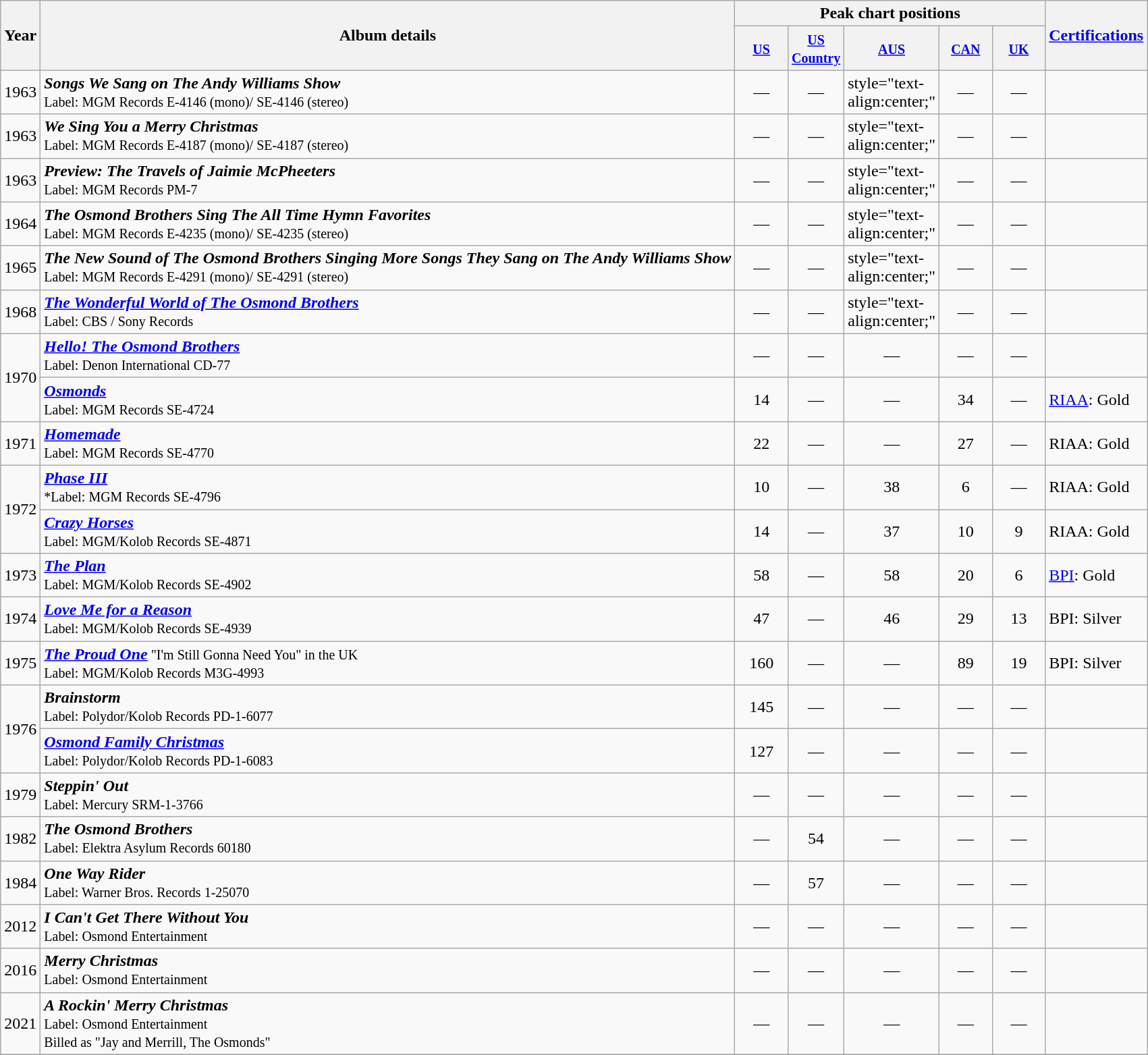<table class="wikitable">
<tr>
<th rowspan="2">Year</th>
<th rowspan="2">Album details</th>
<th colspan="5">Peak chart positions</th>
<th rowspan="2"><a href='#'>Certifications</a></th>
</tr>
<tr>
<th style="width:45px;"><small><a href='#'>US</a></small><br></th>
<th style="width:45px;"><small><a href='#'>US Country</a></small></th>
<th style="width:45px;"><small><a href='#'>AUS</a></small></th>
<th style="width:45px;"><small><a href='#'>CAN</a></small><br></th>
<th style="width:45px;"><small><a href='#'>UK</a></small><br></th>
</tr>
<tr>
<td>1963</td>
<td><strong><em>Songs We Sang on The Andy Williams Show</em></strong><br><small>Label: MGM Records E-4146 (mono)/ SE-4146 (stereo)</small></td>
<td style="text-align:center;">—</td>
<td style="text-align:center;">—</td>
<td>style="text-align:center;" </td>
<td style="text-align:center;">—</td>
<td style="text-align:center;">—</td>
<td></td>
</tr>
<tr>
<td>1963</td>
<td><strong><em>We Sing You a Merry Christmas</em></strong><br><small>Label: MGM Records E-4187 (mono)/ SE-4187 (stereo) </small></td>
<td style="text-align:center;">—</td>
<td style="text-align:center;">—</td>
<td>style="text-align:center;" </td>
<td style="text-align:center;">—</td>
<td style="text-align:center;">—</td>
<td></td>
</tr>
<tr>
<td>1963</td>
<td><strong><em>Preview: The Travels of Jaimie McPheeters</em></strong><br><small>Label: MGM Records PM-7</small></td>
<td style="text-align:center;">—</td>
<td style="text-align:center;">—</td>
<td>style="text-align:center;" </td>
<td style="text-align:center;">—</td>
<td style="text-align:center;">—</td>
<td></td>
</tr>
<tr>
<td>1964</td>
<td><strong><em>The Osmond Brothers Sing The All Time Hymn Favorites</em></strong><br><small>Label: MGM Records E-4235 (mono)/ SE-4235 (stereo) </small></td>
<td style="text-align:center;">—</td>
<td style="text-align:center;">—</td>
<td>style="text-align:center;" </td>
<td style="text-align:center;">—</td>
<td style="text-align:center;">—</td>
<td></td>
</tr>
<tr>
<td>1965</td>
<td><strong><em>The New Sound of The Osmond Brothers Singing More Songs They Sang on The Andy Williams Show</em></strong><br><small>Label: MGM Records E-4291 (mono)/ SE-4291 (stereo) </small></td>
<td style="text-align:center;">—</td>
<td style="text-align:center;">—</td>
<td>style="text-align:center;" </td>
<td style="text-align:center;">—</td>
<td style="text-align:center;">—</td>
<td></td>
</tr>
<tr>
<td rowspan='1'>1968</td>
<td><strong><em><a href='#'>The Wonderful World of The Osmond Brothers</a></em></strong><br><small>Label: CBS / Sony Records</small></td>
<td style="text-align:center;">—</td>
<td style="text-align:center;">—</td>
<td>style="text-align:center;" </td>
<td style="text-align:center;">—</td>
<td style="text-align:center;">—</td>
<td></td>
</tr>
<tr>
<td rowspan="2">1970</td>
<td><strong><em><a href='#'>Hello! The Osmond Brothers</a></em></strong><br><small>Label: Denon International CD-77</small></td>
<td style="text-align:center;">—</td>
<td style="text-align:center;">—</td>
<td style="text-align:center;">—</td>
<td style="text-align:center;">—</td>
<td style="text-align:center;">—</td>
<td></td>
</tr>
<tr>
<td><strong><em><a href='#'>Osmonds</a></em></strong><br><small>Label: MGM Records SE-4724</small></td>
<td style="text-align:center;">14</td>
<td style="text-align:center;">—</td>
<td style="text-align:center;">—</td>
<td style="text-align:center;">34</td>
<td style="text-align:center;">—</td>
<td><a href='#'>RIAA</a>: Gold</td>
</tr>
<tr>
<td>1971</td>
<td><strong><em><a href='#'>Homemade</a></em></strong><br><small>Label: MGM Records SE-4770</small></td>
<td style="text-align:center;">22</td>
<td style="text-align:center;">—</td>
<td style="text-align:center;">—</td>
<td style="text-align:center;">27</td>
<td style="text-align:center;">—</td>
<td>RIAA: Gold</td>
</tr>
<tr>
<td rowspan="2">1972</td>
<td><strong><em><a href='#'>Phase III</a></em></strong><br><small>*Label: MGM Records SE-4796</small></td>
<td style="text-align:center;">10</td>
<td style="text-align:center;">—</td>
<td style="text-align:center;">38</td>
<td style="text-align:center;">6</td>
<td style="text-align:center;">—</td>
<td>RIAA: Gold</td>
</tr>
<tr>
<td><strong><em><a href='#'>Crazy Horses</a></em></strong><br><small>Label: MGM/Kolob Records SE-4871</small></td>
<td style="text-align:center;">14</td>
<td style="text-align:center;">—</td>
<td style="text-align:center;">37</td>
<td style="text-align:center;">10</td>
<td style="text-align:center;">9</td>
<td>RIAA: Gold</td>
</tr>
<tr>
<td>1973</td>
<td><strong><em><a href='#'>The Plan</a></em></strong><br><small>Label: MGM/Kolob Records SE-4902</small></td>
<td style="text-align:center;">58</td>
<td style="text-align:center;">—</td>
<td style="text-align:center;">58</td>
<td style="text-align:center;">20</td>
<td style="text-align:center;">6</td>
<td><a href='#'>BPI</a>: Gold</td>
</tr>
<tr>
<td>1974</td>
<td><strong><em><a href='#'>Love Me for a Reason</a></em></strong><br><small>Label: MGM/Kolob Records SE-4939</small></td>
<td style="text-align:center;">47</td>
<td style="text-align:center;">—</td>
<td style="text-align:center;">46</td>
<td style="text-align:center;">29</td>
<td style="text-align:center;">13</td>
<td>BPI: Silver</td>
</tr>
<tr>
<td rowspan="1">1975</td>
<td><strong><em><a href='#'>The Proud One</a></em></strong><small> "I'm Still Gonna Need You" in the UK</small><br><small>Label: MGM/Kolob Records M3G-4993</small></td>
<td style="text-align:center;">160</td>
<td style="text-align:center;">—</td>
<td style="text-align:center;">—</td>
<td style="text-align:center;">89</td>
<td style="text-align:center;">19</td>
<td>BPI: Silver</td>
</tr>
<tr>
<td rowspan="2">1976</td>
<td><strong><em>Brainstorm</em></strong><br><small>Label: Polydor/Kolob Records PD-1-6077</small></td>
<td style="text-align:center;">145</td>
<td style="text-align:center;">—</td>
<td style="text-align:center;">—</td>
<td style="text-align:center;">—</td>
<td style="text-align:center;">—</td>
<td></td>
</tr>
<tr>
<td><strong><em><a href='#'>Osmond Family Christmas</a></em></strong><br><small>Label: Polydor/Kolob Records PD-1-6083</small></td>
<td style="text-align:center;">127</td>
<td style="text-align:center;">—</td>
<td style="text-align:center;">—</td>
<td style="text-align:center;">—</td>
<td style="text-align:center;">—</td>
<td></td>
</tr>
<tr>
<td>1979</td>
<td><strong><em>Steppin' Out</em></strong><br><small>Label: Mercury SRM-1-3766</small></td>
<td style="text-align:center;">—</td>
<td style="text-align:center;">—</td>
<td style="text-align:center;">—</td>
<td style="text-align:center;">—</td>
<td style="text-align:center;">—</td>
<td></td>
</tr>
<tr>
<td>1982</td>
<td><strong><em>The Osmond Brothers</em></strong><br><small>Label: Elektra Asylum Records 60180</small></td>
<td style="text-align:center;">—</td>
<td style="text-align:center;">54</td>
<td style="text-align:center;">—</td>
<td style="text-align:center;">—</td>
<td style="text-align:center;">—</td>
<td></td>
</tr>
<tr>
<td>1984</td>
<td><strong><em>One Way Rider</em></strong><br><small>Label: Warner Bros. Records 1-25070</small></td>
<td style="text-align:center;">—</td>
<td style="text-align:center;">57</td>
<td style="text-align:center;">—</td>
<td style="text-align:center;">—</td>
<td style="text-align:center;">—</td>
<td></td>
</tr>
<tr>
<td>2012</td>
<td><strong><em>I Can't Get There Without You</em></strong><br><small>Label: Osmond Entertainment</small></td>
<td style="text-align:center;">—</td>
<td style="text-align:center;">—</td>
<td style="text-align:center;">—</td>
<td style="text-align:center;">—</td>
<td style="text-align:center;">—</td>
<td></td>
</tr>
<tr>
<td>2016</td>
<td><strong><em>Merry Christmas</em></strong><br><small>Label: Osmond Entertainment</small></td>
<td style="text-align:center;">—</td>
<td style="text-align:center;">—</td>
<td style="text-align:center;">—</td>
<td style="text-align:center;">—</td>
<td style="text-align:center;">—</td>
<td></td>
</tr>
<tr>
<td>2021</td>
<td><strong><em>A Rockin' Merry Christmas</em></strong><br><small>Label: Osmond Entertainment<br>Billed as "Jay and Merrill, The Osmonds"</small></td>
<td style="text-align:center;">—</td>
<td style="text-align:center;">—</td>
<td style="text-align:center;">—</td>
<td style="text-align:center;">—</td>
<td style="text-align:center;">—</td>
<td></td>
</tr>
<tr>
</tr>
</table>
